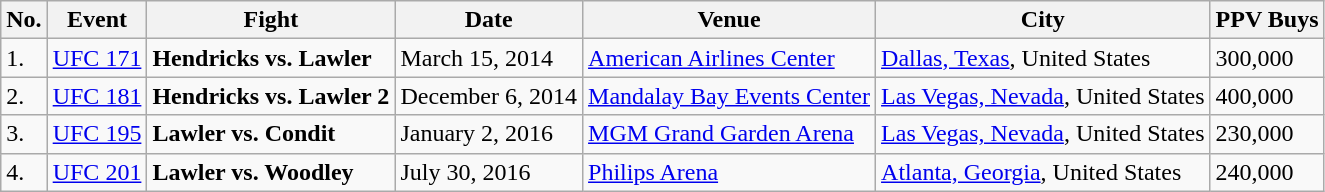<table class="wikitable">
<tr>
<th>No.</th>
<th>Event</th>
<th>Fight</th>
<th>Date</th>
<th>Venue</th>
<th>City</th>
<th>PPV Buys</th>
</tr>
<tr>
<td>1.</td>
<td><a href='#'>UFC 171</a></td>
<td><strong>Hendricks vs. Lawler</strong></td>
<td>March 15, 2014</td>
<td><a href='#'>American Airlines Center</a></td>
<td><a href='#'>Dallas, Texas</a>, United States</td>
<td>300,000</td>
</tr>
<tr>
<td>2.</td>
<td><a href='#'>UFC 181</a></td>
<td><strong>Hendricks vs. Lawler 2</strong></td>
<td>December 6, 2014</td>
<td><a href='#'>Mandalay Bay Events Center</a></td>
<td><a href='#'>Las Vegas, Nevada</a>, United States</td>
<td>400,000</td>
</tr>
<tr>
<td>3.</td>
<td><a href='#'>UFC 195</a></td>
<td><strong>Lawler vs. Condit</strong></td>
<td>January 2, 2016</td>
<td><a href='#'>MGM Grand Garden Arena</a></td>
<td><a href='#'>Las Vegas, Nevada</a>, United States</td>
<td>230,000</td>
</tr>
<tr>
<td>4.</td>
<td><a href='#'>UFC 201</a></td>
<td><strong>Lawler vs. Woodley</strong></td>
<td>July 30, 2016</td>
<td><a href='#'>Philips Arena</a></td>
<td><a href='#'>Atlanta, Georgia</a>, United States</td>
<td>240,000</td>
</tr>
</table>
